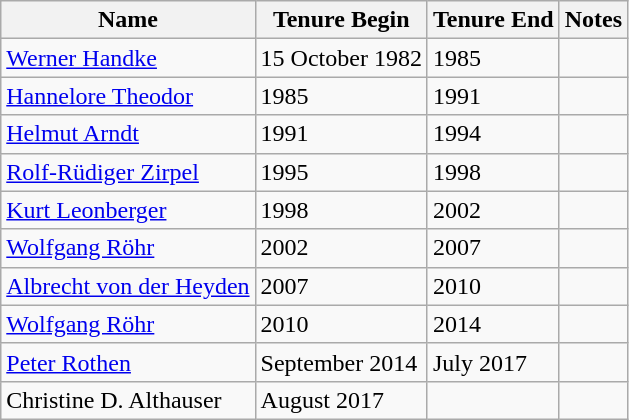<table class="wikitable">
<tr>
<th>Name</th>
<th>Tenure Begin</th>
<th>Tenure End</th>
<th>Notes</th>
</tr>
<tr>
<td><a href='#'>Werner Handke</a></td>
<td>15 October 1982</td>
<td>1985</td>
<td></td>
</tr>
<tr>
<td><a href='#'>Hannelore Theodor</a></td>
<td>1985</td>
<td>1991</td>
<td></td>
</tr>
<tr>
<td><a href='#'>Helmut Arndt</a></td>
<td>1991</td>
<td>1994</td>
<td></td>
</tr>
<tr>
<td><a href='#'>Rolf-Rüdiger Zirpel</a></td>
<td>1995</td>
<td>1998</td>
<td></td>
</tr>
<tr>
<td><a href='#'>Kurt Leonberger</a></td>
<td>1998</td>
<td>2002</td>
<td></td>
</tr>
<tr>
<td><a href='#'>Wolfgang Röhr</a></td>
<td>2002</td>
<td>2007</td>
<td></td>
</tr>
<tr>
<td><a href='#'>Albrecht von der Heyden</a></td>
<td>2007</td>
<td>2010</td>
<td></td>
</tr>
<tr>
<td><a href='#'>Wolfgang Röhr</a></td>
<td>2010</td>
<td>2014</td>
<td></td>
</tr>
<tr>
<td><a href='#'>Peter Rothen</a></td>
<td>September 2014</td>
<td>July 2017</td>
<td></td>
</tr>
<tr>
<td>Christine D. Althauser</td>
<td>August 2017</td>
<td></td>
<td><br></td>
</tr>
</table>
